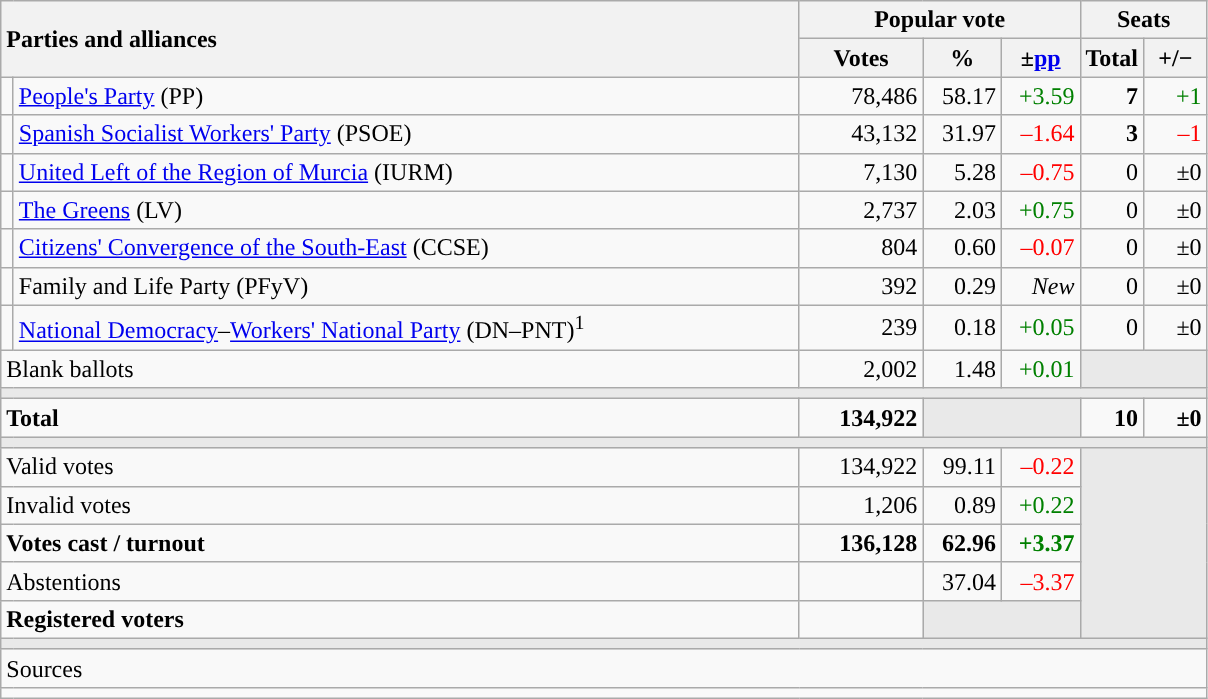<table class="wikitable" style="text-align:right;">
<tr>
<th style="text-align:left;" rowspan="2" colspan="2" width="525">Parties and alliances</th>
<th colspan="3">Popular vote</th>
<th colspan="2">Seats</th>
</tr>
<tr>
<th width="75">Votes</th>
<th width="45">%</th>
<th width="45">±<a href='#'>pp</a></th>
<th width="35">Total</th>
<th width="35">+/−</th>
</tr>
<tr>
<td width="1" style="color:inherit;background:"></td>
<td align="left"><a href='#'>People's Party</a> (PP)</td>
<td>78,486</td>
<td>58.17</td>
<td style="color:green;">+3.59</td>
<td><strong>7</strong></td>
<td style="color:green;">+1</td>
</tr>
<tr>
<td style="color:inherit;background:"></td>
<td align="left"><a href='#'>Spanish Socialist Workers' Party</a> (PSOE)</td>
<td>43,132</td>
<td>31.97</td>
<td style="color:red;">–1.64</td>
<td><strong>3</strong></td>
<td style="color:red;">–1</td>
</tr>
<tr>
<td style="color:inherit;background:"></td>
<td align="left"><a href='#'>United Left of the Region of Murcia</a> (IURM)</td>
<td>7,130</td>
<td>5.28</td>
<td style="color:red;">–0.75</td>
<td>0</td>
<td>±0</td>
</tr>
<tr>
<td style="color:inherit;background:"></td>
<td align="left"><a href='#'>The Greens</a> (LV)</td>
<td>2,737</td>
<td>2.03</td>
<td style="color:green;">+0.75</td>
<td>0</td>
<td>±0</td>
</tr>
<tr>
<td style="color:inherit;background:"></td>
<td align="left"><a href='#'>Citizens' Convergence of the South-East</a> (CCSE)</td>
<td>804</td>
<td>0.60</td>
<td style="color:red;">–0.07</td>
<td>0</td>
<td>±0</td>
</tr>
<tr>
<td style="color:inherit;background:"></td>
<td align="left">Family and Life Party (PFyV)</td>
<td>392</td>
<td>0.29</td>
<td><em>New</em></td>
<td>0</td>
<td>±0</td>
</tr>
<tr>
<td style="color:inherit;background:"></td>
<td align="left"><a href='#'>National Democracy</a>–<a href='#'>Workers' National Party</a> (DN–PNT)<sup>1</sup></td>
<td>239</td>
<td>0.18</td>
<td style="color:green;">+0.05</td>
<td>0</td>
<td>±0</td>
</tr>
<tr>
<td align="left" colspan="2">Blank ballots</td>
<td>2,002</td>
<td>1.48</td>
<td style="color:green;">+0.01</td>
<td bgcolor="#E9E9E9" colspan="2"></td>
</tr>
<tr>
<td colspan="7" bgcolor="#E9E9E9"></td>
</tr>
<tr style="font-weight:bold;">
<td align="left" colspan="2">Total</td>
<td>134,922</td>
<td bgcolor="#E9E9E9" colspan="2"></td>
<td>10</td>
<td>±0</td>
</tr>
<tr>
<td colspan="7" bgcolor="#E9E9E9"></td>
</tr>
<tr>
<td align="left" colspan="2">Valid votes</td>
<td>134,922</td>
<td>99.11</td>
<td style="color:red;">–0.22</td>
<td bgcolor="#E9E9E9" colspan="2" rowspan="5"></td>
</tr>
<tr>
<td align="left" colspan="2">Invalid votes</td>
<td>1,206</td>
<td>0.89</td>
<td style="color:green;">+0.22</td>
</tr>
<tr style="font-weight:bold;">
<td align="left" colspan="2">Votes cast / turnout</td>
<td>136,128</td>
<td>62.96</td>
<td style="color:green;">+3.37</td>
</tr>
<tr>
<td align="left" colspan="2">Abstentions</td>
<td></td>
<td>37.04</td>
<td style="color:red;">–3.37</td>
</tr>
<tr style="font-weight:bold;">
<td align="left" colspan="2">Registered voters</td>
<td></td>
<td bgcolor="#E9E9E9" colspan="2"></td>
</tr>
<tr>
<td colspan="7" bgcolor="#E9E9E9"></td>
</tr>
<tr>
<td align="left" colspan="7">Sources</td>
</tr>
<tr>
<td colspan="7" style="text-align:left; max-width:790px;"></td>
</tr>
</table>
